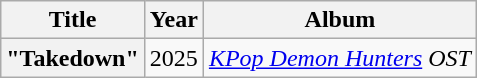<table class="wikitable plainrowheaders" style="text-align:center">
<tr>
<th scope="col">Title</th>
<th scope="col">Year</th>
<th scope="col">Album</th>
</tr>
<tr>
<th scope="row">"Takedown" <br></th>
<td>2025</td>
<td><em><a href='#'>KPop Demon Hunters</a> OST</em></td>
</tr>
</table>
